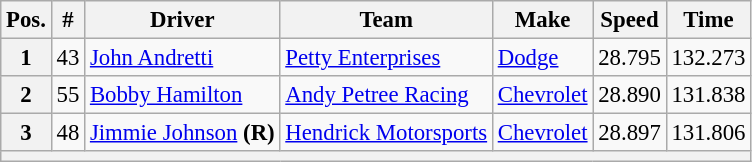<table class="wikitable" style="font-size:95%">
<tr>
<th>Pos.</th>
<th>#</th>
<th>Driver</th>
<th>Team</th>
<th>Make</th>
<th>Speed</th>
<th>Time</th>
</tr>
<tr>
<th>1</th>
<td>43</td>
<td><a href='#'>John Andretti</a></td>
<td><a href='#'>Petty Enterprises</a></td>
<td><a href='#'>Dodge</a></td>
<td>28.795</td>
<td>132.273</td>
</tr>
<tr>
<th>2</th>
<td>55</td>
<td><a href='#'>Bobby Hamilton</a></td>
<td><a href='#'>Andy Petree Racing</a></td>
<td><a href='#'>Chevrolet</a></td>
<td>28.890</td>
<td>131.838</td>
</tr>
<tr>
<th>3</th>
<td>48</td>
<td><a href='#'>Jimmie Johnson</a> <strong>(R)</strong></td>
<td><a href='#'>Hendrick Motorsports</a></td>
<td><a href='#'>Chevrolet</a></td>
<td>28.897</td>
<td>131.806</td>
</tr>
<tr>
<th colspan="7"></th>
</tr>
</table>
